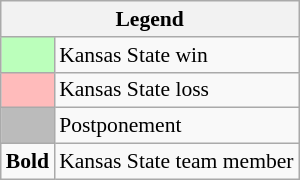<table class="wikitable" style="font-size:90%">
<tr>
<th colspan="2">Legend</th>
</tr>
<tr>
<td bgcolor="#bbffbb"> </td>
<td>Kansas State win</td>
</tr>
<tr>
<td bgcolor="#ffbbbb"> </td>
<td>Kansas State loss</td>
</tr>
<tr>
<td bgcolor="#bbbbbb"> </td>
<td>Postponement</td>
</tr>
<tr>
<td><strong>Bold</strong></td>
<td>Kansas State team member</td>
</tr>
</table>
